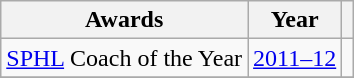<table class="wikitable">
<tr>
<th>Awards</th>
<th>Year</th>
<th></th>
</tr>
<tr>
<td><a href='#'>SPHL</a> Coach of the Year</td>
<td><a href='#'>2011–12</a></td>
<td></td>
</tr>
<tr>
</tr>
</table>
